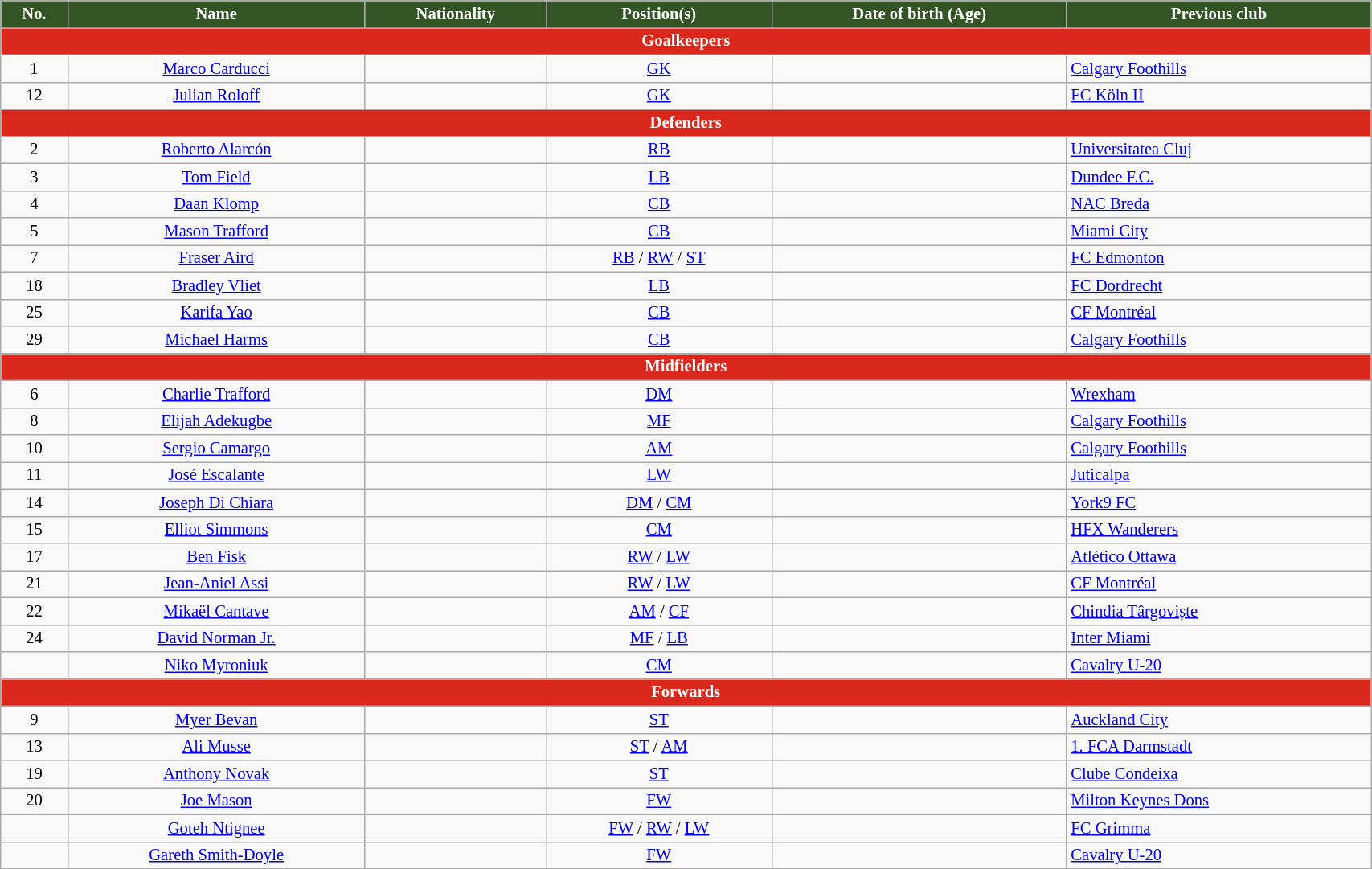<table class="wikitable" style="text-align:center; font-size:86%; width:90%;">
<tr>
<th style="background:#335525; color:white; text-align:center;">No.</th>
<th style="background:#335525; color:white; text-align:center;">Name</th>
<th style="background:#335525; color:white; text-align:center;">Nationality</th>
<th style="background:#335525; color:white; text-align:center;">Position(s)</th>
<th style="background:#335525; color:white; text-align:center;">Date of birth (Age)</th>
<th style="background:#335525; color:white; text-align:center;">Previous club</th>
</tr>
<tr>
<th colspan="7" style="background:#da291c; color:white; text-align:center;">Goalkeepers</th>
</tr>
<tr>
<td>1</td>
<td><a href='#'>Marco Carducci</a></td>
<td></td>
<td><a href='#'>GK</a></td>
<td></td>
<td align="left"> <a href='#'>Calgary Foothills</a></td>
</tr>
<tr>
<td>12</td>
<td><a href='#'>Julian Roloff</a></td>
<td></td>
<td><a href='#'>GK</a></td>
<td></td>
<td align="left"> <a href='#'>FC Köln II</a></td>
</tr>
<tr>
<th colspan="7" style="background:#da291c; color:white; text-align:center;">Defenders</th>
</tr>
<tr>
<td>2</td>
<td><a href='#'>Roberto Alarcón</a></td>
<td></td>
<td><a href='#'>RB</a></td>
<td></td>
<td align="left"> <a href='#'>Universitatea Cluj</a></td>
</tr>
<tr>
<td>3</td>
<td><a href='#'>Tom Field</a> </td>
<td></td>
<td><a href='#'>LB</a></td>
<td></td>
<td align="left"> <a href='#'>Dundee F.C.</a></td>
</tr>
<tr>
<td>4</td>
<td><a href='#'>Daan Klomp</a></td>
<td></td>
<td><a href='#'>CB</a></td>
<td></td>
<td align="left"> <a href='#'>NAC Breda</a></td>
</tr>
<tr>
<td>5</td>
<td><a href='#'>Mason Trafford</a></td>
<td></td>
<td><a href='#'>CB</a></td>
<td></td>
<td align="left"> <a href='#'>Miami City</a></td>
</tr>
<tr>
<td>7</td>
<td><a href='#'>Fraser Aird</a> </td>
<td></td>
<td><a href='#'>RB</a> / <a href='#'>RW</a> / <a href='#'>ST</a></td>
<td></td>
<td align="left"> <a href='#'>FC Edmonton</a></td>
</tr>
<tr>
<td>18</td>
<td><a href='#'>Bradley Vliet</a></td>
<td></td>
<td><a href='#'>LB</a></td>
<td></td>
<td align="left"> <a href='#'>FC Dordrecht</a></td>
</tr>
<tr>
<td>25</td>
<td><a href='#'>Karifa Yao</a></td>
<td></td>
<td><a href='#'>CB</a></td>
<td></td>
<td align="left"> <a href='#'>CF Montréal</a></td>
</tr>
<tr>
<td>29</td>
<td><a href='#'>Michael Harms</a></td>
<td></td>
<td><a href='#'>CB</a></td>
<td></td>
<td align="left"> <a href='#'>Calgary Foothills</a></td>
</tr>
<tr>
<th colspan="7" style="background:#da291c; color:white; text-align:center;">Midfielders</th>
</tr>
<tr>
<td>6</td>
<td><a href='#'>Charlie Trafford</a></td>
<td></td>
<td><a href='#'>DM</a></td>
<td></td>
<td align="left"> <a href='#'>Wrexham</a></td>
</tr>
<tr>
<td>8</td>
<td><a href='#'>Elijah Adekugbe</a></td>
<td></td>
<td><a href='#'>MF</a></td>
<td></td>
<td align="left"> <a href='#'>Calgary Foothills</a></td>
</tr>
<tr>
<td>10</td>
<td><a href='#'>Sergio Camargo</a></td>
<td></td>
<td><a href='#'>AM</a></td>
<td></td>
<td align="left"> <a href='#'>Calgary Foothills</a></td>
</tr>
<tr>
<td>11</td>
<td><a href='#'>José Escalante</a></td>
<td></td>
<td><a href='#'>LW</a></td>
<td></td>
<td align="left"> <a href='#'>Juticalpa</a></td>
</tr>
<tr>
<td>14</td>
<td><a href='#'>Joseph Di Chiara</a></td>
<td></td>
<td><a href='#'>DM</a> / <a href='#'>CM</a></td>
<td></td>
<td align="left"> <a href='#'>York9 FC</a></td>
</tr>
<tr>
<td>15</td>
<td><a href='#'>Elliot Simmons</a></td>
<td></td>
<td><a href='#'>CM</a></td>
<td></td>
<td align="left"> <a href='#'>HFX Wanderers</a></td>
</tr>
<tr>
<td>17</td>
<td><a href='#'>Ben Fisk</a></td>
<td></td>
<td><a href='#'>RW</a> / <a href='#'>LW</a></td>
<td></td>
<td align="left"> <a href='#'>Atlético Ottawa</a></td>
</tr>
<tr>
<td>21</td>
<td><a href='#'>Jean-Aniel Assi</a></td>
<td></td>
<td><a href='#'>RW</a> / <a href='#'>LW</a></td>
<td></td>
<td align="left"> <a href='#'>CF Montréal</a></td>
</tr>
<tr>
<td>22</td>
<td><a href='#'>Mikaël Cantave</a></td>
<td></td>
<td><a href='#'>AM</a> / <a href='#'>CF</a></td>
<td></td>
<td align="left"> <a href='#'>Chindia Târgoviște</a></td>
</tr>
<tr>
<td>24</td>
<td><a href='#'>David Norman Jr.</a></td>
<td></td>
<td><a href='#'>MF</a> / <a href='#'>LB</a></td>
<td></td>
<td align="left"> <a href='#'>Inter Miami</a></td>
</tr>
<tr>
<td></td>
<td><a href='#'>Niko Myroniuk</a></td>
<td></td>
<td><a href='#'>CM</a></td>
<td></td>
<td align="left"> <a href='#'>Cavalry U-20</a></td>
</tr>
<tr>
<th colspan="7" style="background:#da291c; color:white; text-align:center;">Forwards</th>
</tr>
<tr>
<td>9</td>
<td><a href='#'>Myer Bevan</a></td>
<td></td>
<td><a href='#'>ST</a></td>
<td></td>
<td align="left"> <a href='#'>Auckland City</a></td>
</tr>
<tr>
<td>13</td>
<td><a href='#'>Ali Musse</a></td>
<td></td>
<td><a href='#'>ST</a> / <a href='#'>AM</a></td>
<td></td>
<td align="left"> <a href='#'>1. FCA Darmstadt</a></td>
</tr>
<tr>
<td>19</td>
<td><a href='#'>Anthony Novak</a> </td>
<td></td>
<td><a href='#'>ST</a></td>
<td></td>
<td align="left"> <a href='#'>Clube Condeixa</a></td>
</tr>
<tr>
<td>20</td>
<td><a href='#'>Joe Mason</a></td>
<td></td>
<td><a href='#'>FW</a></td>
<td></td>
<td align="left"> <a href='#'>Milton Keynes Dons</a></td>
</tr>
<tr>
<td></td>
<td><a href='#'>Goteh Ntignee</a></td>
<td></td>
<td><a href='#'>FW</a> / <a href='#'>RW</a> / <a href='#'>LW</a></td>
<td></td>
<td align="left"> <a href='#'>FC Grimma</a></td>
</tr>
<tr>
<td></td>
<td><a href='#'>Gareth Smith-Doyle</a></td>
<td></td>
<td><a href='#'>FW</a></td>
<td></td>
<td align="left"> <a href='#'>Cavalry U-20</a></td>
</tr>
</table>
